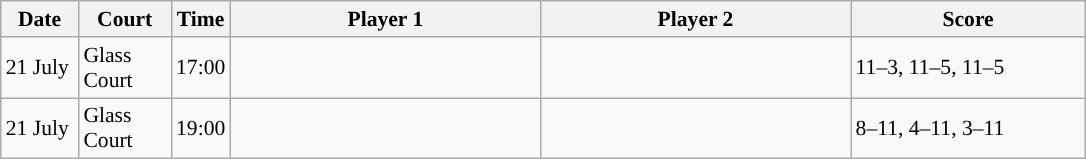<table class="sortable wikitable" style="font-size:90%">
<tr>
<th width="45" class="unsortable">Date</th>
<th width="55">Court</th>
<th width="30">Time</th>
<th width="200">Player 1</th>
<th width="200">Player 2</th>
<th width="150" class="unsortable">Score</th>
</tr>
<tr>
<td>21 July</td>
<td>Glass Court</td>
<td>17:00</td>
<td><strong></strong></td>
<td></td>
<td>11–3, 11–5, 11–5</td>
</tr>
<tr>
<td>21 July</td>
<td>Glass Court</td>
<td>19:00</td>
<td></td>
<td><strong></strong></td>
<td>8–11, 4–11, 3–11</td>
</tr>
</table>
